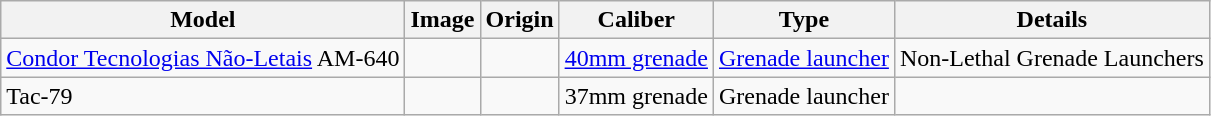<table class="wikitable">
<tr>
<th>Model</th>
<th>Image</th>
<th>Origin</th>
<th>Caliber</th>
<th>Type</th>
<th>Details</th>
</tr>
<tr>
<td><a href='#'>Condor Tecnologias Não-Letais</a> AM-640</td>
<td></td>
<td></td>
<td><a href='#'>40mm grenade</a></td>
<td><a href='#'>Grenade launcher</a></td>
<td>Non-Lethal Grenade Launchers</td>
</tr>
<tr>
<td>Tac-79</td>
<td></td>
<td></td>
<td>37mm grenade</td>
<td>Grenade launcher</td>
<td></td>
</tr>
</table>
